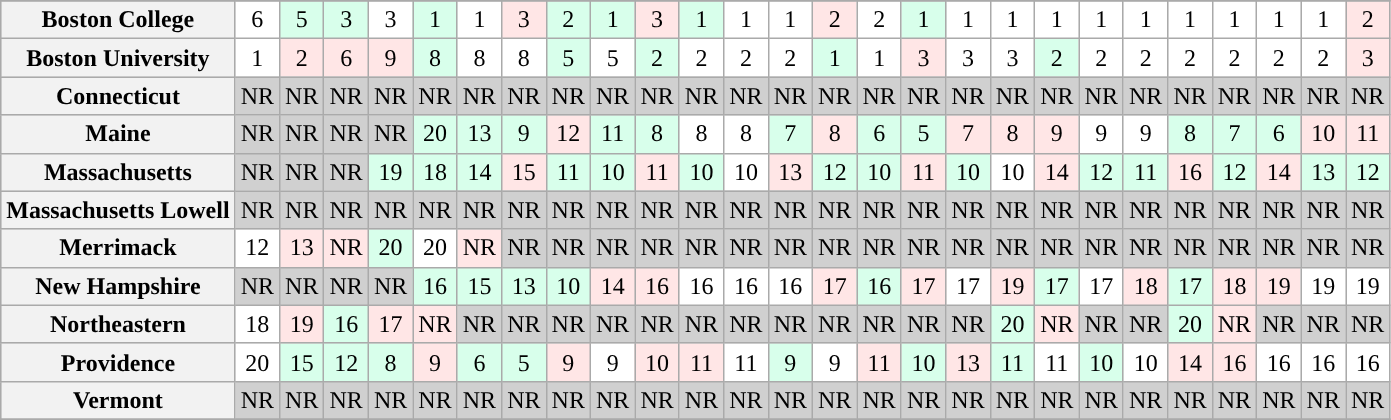<table class="wikitable sortable" style="text-align: center;">
<tr>
</tr>
<tr bgcolor=d0d0d0>
<th>Boston College</th>
<td bgcolor=ffffff>6</td>
<td bgcolor=D8FFEB>5</td>
<td bgcolor=D8FFEB>3</td>
<td bgcolor=ffffff>3</td>
<td bgcolor=D8FFEB>1</td>
<td bgcolor=ffffff>1</td>
<td bgcolor=FFE6E6>3</td>
<td bgcolor=D8FFEB>2</td>
<td bgcolor=D8FFEB>1</td>
<td bgcolor=FFE6E6>3</td>
<td bgcolor=D8FFEB>1</td>
<td bgcolor=ffffff>1</td>
<td bgcolor=ffffff>1</td>
<td bgcolor=FFE6E6>2</td>
<td bgcolor=ffffff>2</td>
<td bgcolor=D8FFEB>1</td>
<td bgcolor=ffffff>1</td>
<td bgcolor=ffffff>1</td>
<td bgcolor=ffffff>1</td>
<td bgcolor=ffffff>1</td>
<td bgcolor=ffffff>1</td>
<td bgcolor=ffffff>1</td>
<td bgcolor=ffffff>1</td>
<td bgcolor=ffffff>1</td>
<td bgcolor=ffffff>1</td>
<td bgcolor=FFE6E6>2</td>
</tr>
<tr bgcolor=d0d0d0>
<th>Boston University</th>
<td bgcolor=ffffff>1</td>
<td bgcolor=FFE6E6>2</td>
<td bgcolor=FFE6E6>6</td>
<td bgcolor=FFE6E6>9</td>
<td bgcolor=D8FFEB>8</td>
<td bgcolor=ffffff>8</td>
<td bgcolor=ffffff>8</td>
<td bgcolor=D8FFEB>5</td>
<td bgcolor=ffffff>5</td>
<td bgcolor=D8FFEB>2</td>
<td bgcolor=ffffff>2</td>
<td bgcolor=ffffff>2</td>
<td bgcolor=ffffff>2</td>
<td bgcolor=D8FFEB>1</td>
<td bgcolor=ffffff>1</td>
<td bgcolor=FFE6E6>3</td>
<td bgcolor=ffffff>3</td>
<td bgcolor=ffffff>3</td>
<td bgcolor=D8FFEB>2</td>
<td bgcolor=ffffff>2</td>
<td bgcolor=ffffff>2</td>
<td bgcolor=ffffff>2</td>
<td bgcolor=ffffff>2</td>
<td bgcolor=ffffff>2</td>
<td bgcolor=ffffff>2</td>
<td bgcolor=FFE6E6>3</td>
</tr>
<tr bgcolor=d0d0d0>
<th>Connecticut</th>
<td>NR</td>
<td>NR</td>
<td>NR</td>
<td>NR</td>
<td>NR</td>
<td>NR</td>
<td>NR</td>
<td>NR</td>
<td>NR</td>
<td>NR</td>
<td>NR</td>
<td>NR</td>
<td>NR</td>
<td>NR</td>
<td>NR</td>
<td>NR</td>
<td>NR</td>
<td>NR</td>
<td>NR</td>
<td>NR</td>
<td>NR</td>
<td>NR</td>
<td>NR</td>
<td>NR</td>
<td>NR</td>
<td>NR</td>
</tr>
<tr bgcolor=d0d0d0>
<th>Maine</th>
<td>NR</td>
<td>NR</td>
<td>NR</td>
<td>NR</td>
<td bgcolor=D8FFEB>20</td>
<td bgcolor=D8FFEB>13</td>
<td bgcolor=D8FFEB>9</td>
<td bgcolor=FFE6E6>12</td>
<td bgcolor=D8FFEB>11</td>
<td bgcolor=D8FFEB>8</td>
<td bgcolor=ffffff>8</td>
<td bgcolor=ffffff>8</td>
<td bgcolor=D8FFEB>7</td>
<td bgcolor=FFE6E6>8</td>
<td bgcolor=D8FFEB>6</td>
<td bgcolor=D8FFEB>5</td>
<td bgcolor=FFE6E6>7</td>
<td bgcolor=FFE6E6>8</td>
<td bgcolor=FFE6E6>9</td>
<td bgcolor=ffffff>9</td>
<td bgcolor=ffffff>9</td>
<td bgcolor=D8FFEB>8</td>
<td bgcolor=D8FFEB>7</td>
<td bgcolor=D8FFEB>6</td>
<td bgcolor=FFE6E6>10</td>
<td bgcolor=FFE6E6>11</td>
</tr>
<tr bgcolor=d0d0d0>
<th>Massachusetts</th>
<td>NR</td>
<td>NR</td>
<td>NR</td>
<td bgcolor=D8FFEB>19</td>
<td bgcolor=D8FFEB>18</td>
<td bgcolor=D8FFEB>14</td>
<td bgcolor=FFE6E6>15</td>
<td bgcolor=D8FFEB>11</td>
<td bgcolor=D8FFEB>10</td>
<td bgcolor=FFE6E6>11</td>
<td bgcolor=D8FFEB>10</td>
<td bgcolor=ffffff>10</td>
<td bgcolor=FFE6E6>13</td>
<td bgcolor=D8FFEB>12</td>
<td bgcolor=D8FFEB>10</td>
<td bgcolor=FFE6E6>11</td>
<td bgcolor=D8FFEB>10</td>
<td bgcolor=ffffff>10</td>
<td bgcolor=FFE6E6>14</td>
<td bgcolor=D8FFEB>12</td>
<td bgcolor=D8FFEB>11</td>
<td bgcolor=FFE6E6>16</td>
<td bgcolor=D8FFEB>12</td>
<td bgcolor=FFE6E6>14</td>
<td bgcolor=D8FFEB>13</td>
<td bgcolor=D8FFEB>12</td>
</tr>
<tr bgcolor=d0d0d0>
<th>Massachusetts Lowell</th>
<td>NR</td>
<td>NR</td>
<td>NR</td>
<td>NR</td>
<td>NR</td>
<td>NR</td>
<td>NR</td>
<td>NR</td>
<td>NR</td>
<td>NR</td>
<td>NR</td>
<td>NR</td>
<td>NR</td>
<td>NR</td>
<td>NR</td>
<td>NR</td>
<td>NR</td>
<td>NR</td>
<td>NR</td>
<td>NR</td>
<td>NR</td>
<td>NR</td>
<td>NR</td>
<td>NR</td>
<td>NR</td>
<td>NR</td>
</tr>
<tr bgcolor=d0d0d0>
<th>Merrimack</th>
<td bgcolor=ffffff>12</td>
<td bgcolor=FFE6E6>13</td>
<td bgcolor=FFE6E6>NR</td>
<td bgcolor=D8FFEB>20</td>
<td bgcolor=ffffff>20</td>
<td bgcolor=FFE6E6>NR</td>
<td>NR</td>
<td>NR</td>
<td>NR</td>
<td>NR</td>
<td>NR</td>
<td>NR</td>
<td>NR</td>
<td>NR</td>
<td>NR</td>
<td>NR</td>
<td>NR</td>
<td>NR</td>
<td>NR</td>
<td>NR</td>
<td>NR</td>
<td>NR</td>
<td>NR</td>
<td>NR</td>
<td>NR</td>
<td>NR</td>
</tr>
<tr bgcolor=d0d0d0>
<th>New Hampshire</th>
<td>NR</td>
<td>NR</td>
<td>NR</td>
<td>NR</td>
<td bgcolor=D8FFEB>16</td>
<td bgcolor=D8FFEB>15</td>
<td bgcolor=D8FFEB>13</td>
<td bgcolor=D8FFEB>10</td>
<td bgcolor=FFE6E6>14</td>
<td bgcolor=FFE6E6>16</td>
<td bgcolor=ffffff>16</td>
<td bgcolor=ffffff>16</td>
<td bgcolor=ffffff>16</td>
<td bgcolor=FFE6E6>17</td>
<td bgcolor=D8FFEB>16</td>
<td bgcolor=FFE6E6>17</td>
<td bgcolor=ffffff>17</td>
<td bgcolor=FFE6E6>19</td>
<td bgcolor=D8FFEB>17</td>
<td bgcolor=ffffff>17</td>
<td bgcolor=FFE6E6>18</td>
<td bgcolor=D8FFEB>17</td>
<td bgcolor=FFE6E6>18</td>
<td bgcolor=FFE6E6>19</td>
<td bgcolor=ffffff>19</td>
<td bgcolor=ffffff>19</td>
</tr>
<tr bgcolor=d0d0d0>
<th>Northeastern</th>
<td bgcolor=ffffff>18</td>
<td bgcolor=FFE6E6>19</td>
<td bgcolor=D8FFEB>16</td>
<td bgcolor=FFE6E6>17</td>
<td bgcolor=FFE6E6>NR</td>
<td>NR</td>
<td>NR</td>
<td>NR</td>
<td>NR</td>
<td>NR</td>
<td>NR</td>
<td>NR</td>
<td>NR</td>
<td>NR</td>
<td>NR</td>
<td>NR</td>
<td>NR</td>
<td bgcolor=D8FFEB>20</td>
<td bgcolor=FFE6E6>NR</td>
<td>NR</td>
<td>NR</td>
<td bgcolor=D8FFEB>20</td>
<td bgcolor=FFE6E6>NR</td>
<td>NR</td>
<td>NR</td>
<td>NR</td>
</tr>
<tr bgcolor=d0d0d0>
<th>Providence</th>
<td bgcolor=ffffff>20</td>
<td bgcolor=D8FFEB>15</td>
<td bgcolor=D8FFEB>12</td>
<td bgcolor=D8FFEB>8</td>
<td bgcolor=FFE6E6>9</td>
<td bgcolor=D8FFEB>6</td>
<td bgcolor=D8FFEB>5</td>
<td bgcolor=FFE6E6>9</td>
<td bgcolor=ffffff>9</td>
<td bgcolor=FFE6E6>10</td>
<td bgcolor=FFE6E6>11</td>
<td bgcolor=ffffff>11</td>
<td bgcolor=D8FFEB>9</td>
<td bgcolor=ffffff>9</td>
<td bgcolor=FFE6E6>11</td>
<td bgcolor=D8FFEB>10</td>
<td bgcolor=FFE6E6>13</td>
<td bgcolor=D8FFEB>11</td>
<td bgcolor=ffffff>11</td>
<td bgcolor=D8FFEB>10</td>
<td bgcolor=ffffff>10</td>
<td bgcolor=FFE6E6>14</td>
<td bgcolor=FFE6E6>16</td>
<td bgcolor=ffffff>16</td>
<td bgcolor=ffffff>16</td>
<td bgcolor=ffffff>16</td>
</tr>
<tr bgcolor=d0d0d0>
<th>Vermont</th>
<td>NR</td>
<td>NR</td>
<td>NR</td>
<td>NR</td>
<td>NR</td>
<td>NR</td>
<td>NR</td>
<td>NR</td>
<td>NR</td>
<td>NR</td>
<td>NR</td>
<td>NR</td>
<td>NR</td>
<td>NR</td>
<td>NR</td>
<td>NR</td>
<td>NR</td>
<td>NR</td>
<td>NR</td>
<td>NR</td>
<td>NR</td>
<td>NR</td>
<td>NR</td>
<td>NR</td>
<td>NR</td>
<td>NR</td>
</tr>
<tr>
</tr>
</table>
